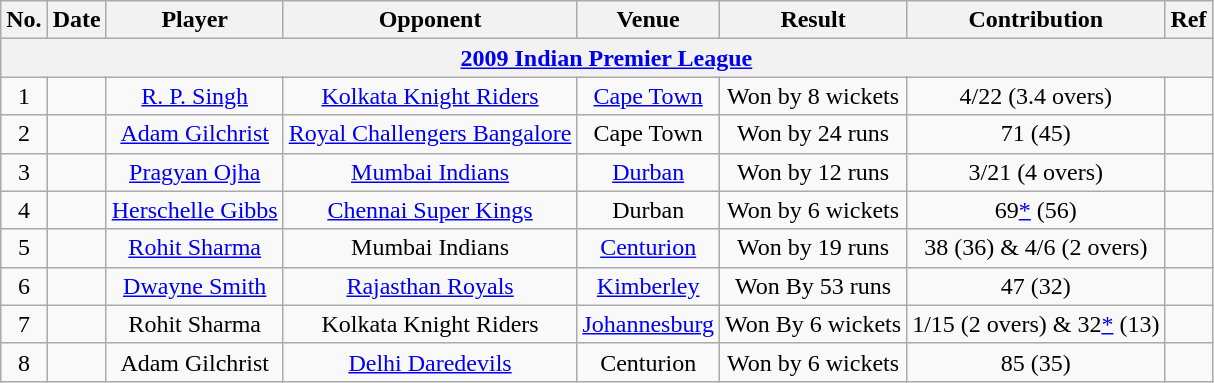<table class="wikitable" style="text-align:center">
<tr>
<th>No.</th>
<th>Date</th>
<th>Player</th>
<th>Opponent</th>
<th>Venue</th>
<th>Result</th>
<th>Contribution</th>
<th>Ref</th>
</tr>
<tr>
<th colspan="8" style="text-align:center;"><a href='#'>2009 Indian Premier League</a></th>
</tr>
<tr>
<td>1</td>
<td></td>
<td><a href='#'>R. P. Singh</a></td>
<td><a href='#'>Kolkata Knight Riders</a></td>
<td><a href='#'>Cape Town</a></td>
<td>Won by 8 wickets</td>
<td>4/22 (3.4 overs)</td>
<td></td>
</tr>
<tr>
<td>2</td>
<td></td>
<td><a href='#'>Adam Gilchrist</a></td>
<td><a href='#'>Royal Challengers Bangalore</a></td>
<td>Cape Town</td>
<td>Won by 24 runs</td>
<td>71 (45)</td>
<td></td>
</tr>
<tr>
<td>3</td>
<td></td>
<td><a href='#'>Pragyan Ojha</a></td>
<td><a href='#'>Mumbai Indians</a></td>
<td><a href='#'>Durban</a></td>
<td>Won by 12 runs</td>
<td>3/21 (4 overs)</td>
<td></td>
</tr>
<tr>
<td>4</td>
<td></td>
<td><a href='#'>Herschelle Gibbs</a></td>
<td><a href='#'>Chennai Super Kings</a></td>
<td>Durban</td>
<td>Won by 6 wickets</td>
<td>69<a href='#'>*</a> (56)</td>
<td></td>
</tr>
<tr>
<td>5</td>
<td></td>
<td><a href='#'>Rohit Sharma</a></td>
<td>Mumbai Indians</td>
<td><a href='#'>Centurion</a></td>
<td>Won by 19 runs</td>
<td>38 (36) & 4/6 (2 overs)</td>
<td></td>
</tr>
<tr>
<td>6</td>
<td></td>
<td><a href='#'>Dwayne Smith</a></td>
<td><a href='#'>Rajasthan Royals</a></td>
<td><a href='#'>Kimberley</a></td>
<td>Won By 53 runs</td>
<td>47 (32)</td>
<td></td>
</tr>
<tr>
<td>7</td>
<td></td>
<td>Rohit Sharma</td>
<td>Kolkata Knight Riders</td>
<td><a href='#'>Johannesburg</a></td>
<td>Won By 6 wickets</td>
<td>1/15 (2 overs) & 32<a href='#'>*</a> (13)</td>
<td></td>
</tr>
<tr>
<td>8</td>
<td></td>
<td>Adam Gilchrist</td>
<td><a href='#'>Delhi Daredevils</a></td>
<td>Centurion</td>
<td>Won by 6 wickets</td>
<td>85 (35)</td>
<td></td>
</tr>
</table>
